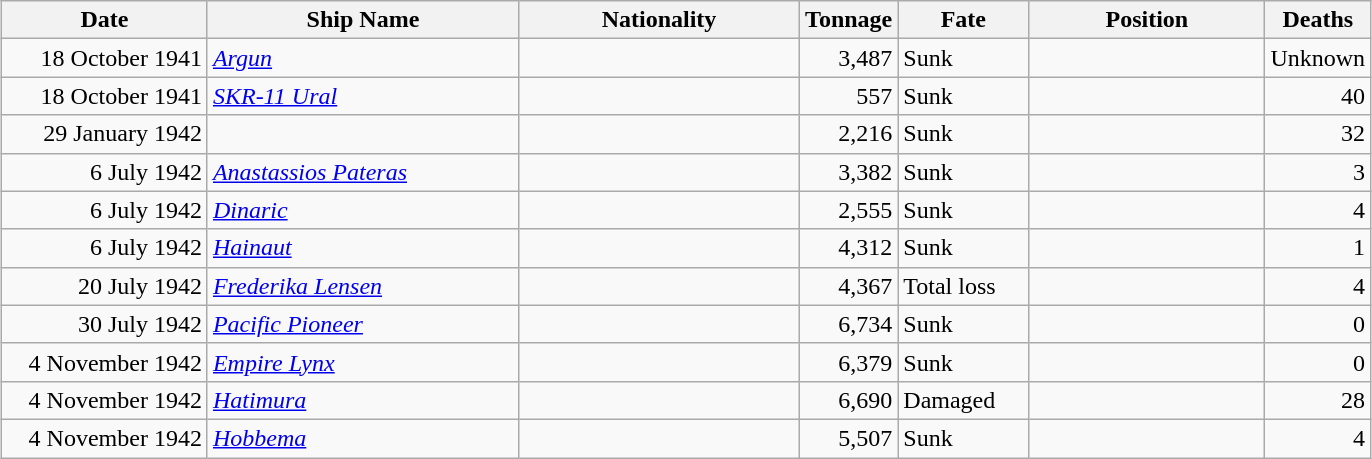<table class="wikitable sortable" style="margin: 1em auto 1em auto;"|->
<tr>
<th scope="col" width="130px">Date</th>
<th scope="col" width="200px">Ship Name</th>
<th scope="col" width="180px">Nationality</th>
<th scope="col" width="25px">Tonnage</th>
<th scope="col" width="80px">Fate</th>
<th scope="col" width="150px">Position</th>
<th scope="col" width="25px">Deaths</th>
</tr>
<tr>
<td align="right">18 October 1941</td>
<td align="left"><em><a href='#'>Argun</a></em></td>
<td align="left"></td>
<td align="right">3,487</td>
<td align="left">Sunk</td>
<td align="left"></td>
<td>Unknown</td>
</tr>
<tr>
<td align="right">18 October 1941</td>
<td align="left"><em><a href='#'>SKR-11 Ural</a></em></td>
<td align="left"></td>
<td align="right">557</td>
<td align="left">Sunk</td>
<td align="left"></td>
<td align="right">40</td>
</tr>
<tr>
<td align="right">29 January 1942</td>
<td align="left"></td>
<td align="left"></td>
<td align="right">2,216</td>
<td align="left">Sunk</td>
<td align="left"></td>
<td align="right">32</td>
</tr>
<tr>
<td align="right">6 July 1942</td>
<td align="left"><em><a href='#'>Anastassios Pateras</a></em></td>
<td align="left"></td>
<td align="right">3,382</td>
<td align="left">Sunk</td>
<td align="left"></td>
<td align="right">3</td>
</tr>
<tr>
<td align="right">6 July 1942</td>
<td align="left"><em><a href='#'>Dinaric</a></em></td>
<td align="left"></td>
<td align="right">2,555</td>
<td align="left">Sunk</td>
<td align="left"></td>
<td align="right">4</td>
</tr>
<tr>
<td align="right">6 July 1942</td>
<td align="left"><em><a href='#'>Hainaut</a></em></td>
<td align="left"></td>
<td align="right">4,312</td>
<td align="left">Sunk</td>
<td align="left"></td>
<td align="right">1</td>
</tr>
<tr>
<td align="right">20 July 1942</td>
<td align="left"><em><a href='#'>Frederika Lensen</a></em></td>
<td align="left"></td>
<td align="right">4,367</td>
<td align="left">Total loss</td>
<td align="left"></td>
<td align="right">4</td>
</tr>
<tr>
<td align="right">30 July 1942</td>
<td align="left"><em><a href='#'>Pacific Pioneer</a></em></td>
<td align="left"></td>
<td align="right">6,734</td>
<td align="left">Sunk</td>
<td align="left"></td>
<td align="right">0</td>
</tr>
<tr>
<td align="right">4 November 1942</td>
<td align="left"><em><a href='#'>Empire Lynx</a></em></td>
<td align="left"></td>
<td align="right">6,379</td>
<td align="left">Sunk</td>
<td align="left"></td>
<td align="right">0</td>
</tr>
<tr>
<td align="right">4 November 1942</td>
<td align="left"><em><a href='#'>Hatimura</a></em></td>
<td align="left"></td>
<td align="right">6,690</td>
<td align="left">Damaged</td>
<td align="left"></td>
<td align="right">28</td>
</tr>
<tr>
<td align="right">4 November 1942</td>
<td align="left"><a href='#'><em>Hobbema</em></a></td>
<td align="left"></td>
<td align="right">5,507</td>
<td align="left">Sunk</td>
<td align="left"></td>
<td align="right">4</td>
</tr>
</table>
